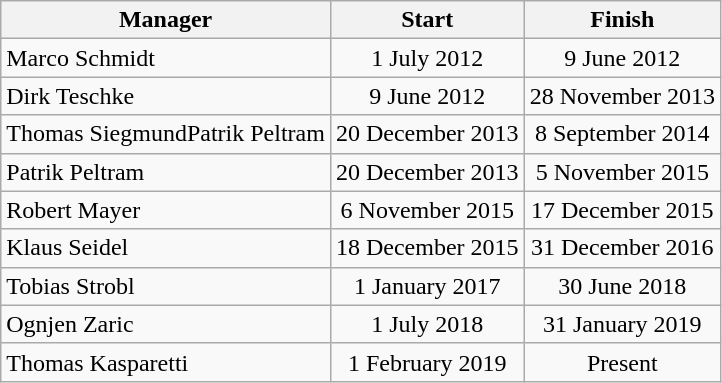<table class="wikitable">
<tr>
<th>Manager</th>
<th>Start</th>
<th>Finish</th>
</tr>
<tr align="center">
<td align="left">Marco Schmidt</td>
<td>1 July 2012</td>
<td>9 June 2012</td>
</tr>
<tr align="center">
<td align="left">Dirk Teschke</td>
<td>9 June 2012</td>
<td>28 November 2013</td>
</tr>
<tr align="center">
<td align="left">Thomas SiegmundPatrik Peltram</td>
<td>20 December 2013</td>
<td>8 September 2014</td>
</tr>
<tr align="center">
<td align="left">Patrik Peltram</td>
<td>20 December 2013</td>
<td>5 November 2015</td>
</tr>
<tr align="center">
<td align="left">Robert Mayer</td>
<td>6 November 2015</td>
<td>17 December 2015</td>
</tr>
<tr align="center">
<td align="left">Klaus Seidel</td>
<td>18 December 2015</td>
<td>31 December 2016</td>
</tr>
<tr align="center">
<td align="left">Tobias Strobl</td>
<td>1 January 2017</td>
<td>30 June 2018</td>
</tr>
<tr align="center">
<td align="left">Ognjen Zaric</td>
<td>1 July 2018</td>
<td>31 January 2019</td>
</tr>
<tr align="center">
<td align="left">Thomas Kasparetti</td>
<td>1 February 2019</td>
<td>Present</td>
</tr>
</table>
